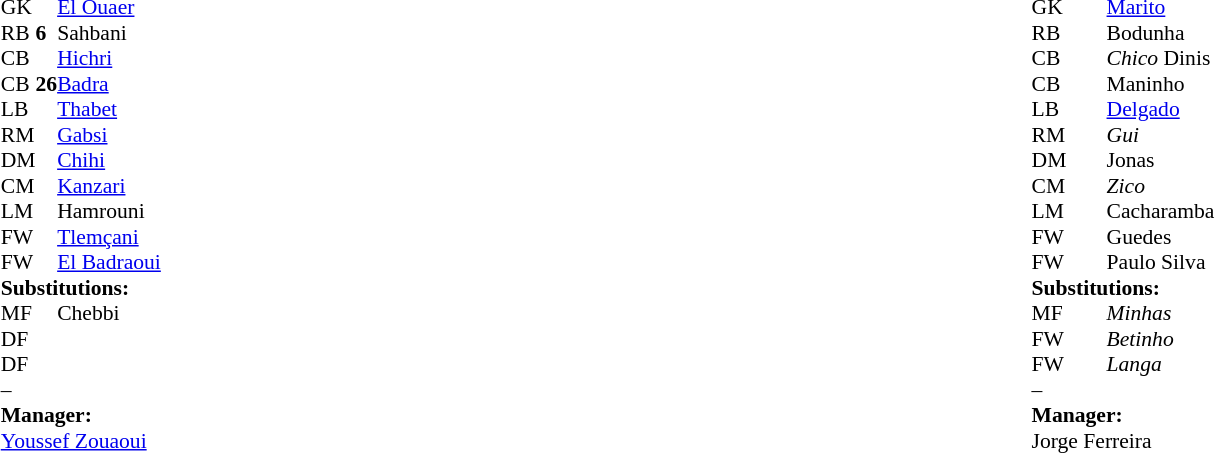<table width="100%">
<tr>
<td valign="top" width="40%"><br><table style="font-size:90%;" cellspacing="0" cellpadding="0" align="center">
<tr>
<td>GK</td>
<td><strong></strong></td>
<td> <a href='#'>El Ouaer</a></td>
<td></td>
</tr>
<tr>
<td>RB</td>
<td><strong>6</strong></td>
<td> Sahbani</td>
<td></td>
</tr>
<tr>
<td>CB</td>
<td><strong></strong></td>
<td> <a href='#'>Hichri</a></td>
<td></td>
</tr>
<tr>
<td>CB</td>
<td><strong>26</strong></td>
<td> <a href='#'>Badra</a></td>
<td></td>
</tr>
<tr>
<td>LB</td>
<td><strong></strong></td>
<td> <a href='#'>Thabet</a></td>
<td></td>
</tr>
<tr>
<td>RM</td>
<td><strong></strong></td>
<td> <a href='#'>Gabsi</a></td>
</tr>
<tr>
<td>DM</td>
<td><strong></strong></td>
<td> <a href='#'>Chihi</a></td>
<td></td>
</tr>
<tr>
<td>CM</td>
<td><strong></strong></td>
<td> <a href='#'>Kanzari</a></td>
<td></td>
<td></td>
</tr>
<tr>
<td>LM</td>
<td><strong></strong></td>
<td> Hamrouni</td>
<td></td>
<td></td>
</tr>
<tr>
<td>FW</td>
<td><strong></strong></td>
<td> <a href='#'>Tlemçani</a></td>
<td></td>
</tr>
<tr>
<td>FW</td>
<td><strong></strong></td>
<td> <a href='#'>El Badraoui</a></td>
<td></td>
</tr>
<tr>
<td colspan=3><strong>Substitutions:</strong></td>
</tr>
<tr>
<td>MF</td>
<td><strong></strong></td>
<td> Chebbi</td>
<td></td>
<td></td>
</tr>
<tr>
<td>DF</td>
<td><strong></strong></td>
<td></td>
<td></td>
</tr>
<tr>
<td>DF</td>
<td><strong></strong></td>
<td></td>
<td></td>
</tr>
<tr>
<td>–</td>
<td></td>
<td></td>
<td></td>
</tr>
<tr>
<td colspan=3><strong>Manager:</strong></td>
</tr>
<tr>
<td colspan=4> <a href='#'>Youssef Zouaoui</a></td>
</tr>
</table>
</td>
<td valign="top"></td>
<td valign="top" width="50%"><br><table style="font-size:90%;" cellspacing="0" cellpadding="0" align="center">
<tr>
<th width=25></th>
<th width=25></th>
</tr>
<tr>
<th width=25></th>
<th width=25></th>
</tr>
<tr>
<td>GK</td>
<td><strong></strong></td>
<td> <a href='#'>Marito</a></td>
</tr>
<tr>
<td>RB</td>
<td><strong></strong></td>
<td> Bodunha</td>
</tr>
<tr>
<td>CB</td>
<td><strong></strong></td>
<td> <em>Chico</em> Dinis</td>
<td></td>
</tr>
<tr>
<td>CB</td>
<td><strong></strong></td>
<td> Maninho</td>
<td></td>
</tr>
<tr>
<td>LB</td>
<td><strong></strong></td>
<td> <a href='#'>Delgado</a></td>
<td></td>
<td></td>
</tr>
<tr>
<td>RM</td>
<td><strong></strong></td>
<td> <em>Gui</em></td>
</tr>
<tr>
<td>DM</td>
<td><strong></strong></td>
<td> Jonas</td>
</tr>
<tr>
<td>CM</td>
<td><strong></strong></td>
<td> <em>Zico</em></td>
</tr>
<tr>
<td>LM</td>
<td><strong></strong></td>
<td> Cacharamba</td>
<td></td>
<td></td>
</tr>
<tr>
<td>FW</td>
<td><strong></strong></td>
<td> Guedes</td>
<td></td>
<td></td>
</tr>
<tr>
<td>FW</td>
<td><strong></strong></td>
<td> Paulo Silva</td>
<td></td>
<td></td>
</tr>
<tr>
<td colspan=3><strong>Substitutions:</strong></td>
</tr>
<tr>
<td>MF</td>
<td><strong></strong></td>
<td> <em>Minhas</em></td>
<td></td>
<td></td>
</tr>
<tr>
<td>FW</td>
<td><strong></strong></td>
<td> <em>Betinho</em></td>
<td></td>
<td></td>
</tr>
<tr>
<td>FW</td>
<td><strong></strong></td>
<td> <em>Langa</em></td>
<td></td>
<td></td>
</tr>
<tr>
<td>–</td>
<td></td>
<td></td>
<td></td>
</tr>
<tr>
<td colspan=3><strong>Manager:</strong></td>
</tr>
<tr>
<td colspan=4> Jorge Ferreira</td>
</tr>
</table>
</td>
</tr>
</table>
